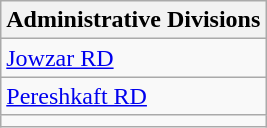<table class="wikitable">
<tr>
<th>Administrative Divisions</th>
</tr>
<tr>
<td><a href='#'>Jowzar RD</a></td>
</tr>
<tr>
<td><a href='#'>Pereshkaft RD</a></td>
</tr>
<tr>
<td colspan=1></td>
</tr>
</table>
